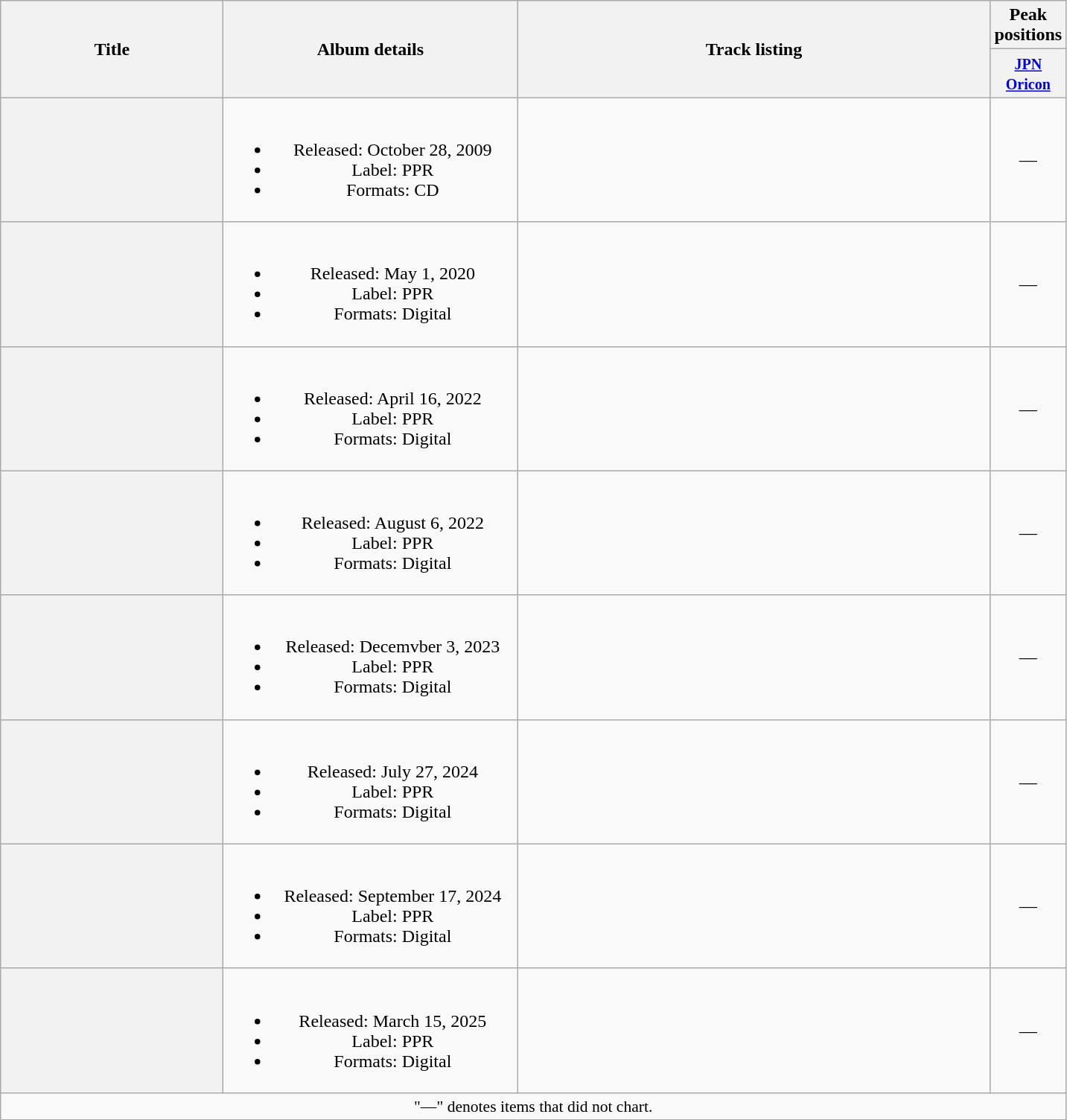<table class="wikitable plainrowheaders" style="text-align:center;">
<tr>
<th style="width:12em;" rowspan="2">Title</th>
<th style="width:16em;" rowspan="2">Album details</th>
<th style="width:26em;" rowspan="2">Track listing</th>
<th>Peak positions</th>
</tr>
<tr>
<th style="width:2.5em;"><small><a href='#'>JPN<br>Oricon</a></small><br></th>
</tr>
<tr>
<th scope="row"></th>
<td><br><ul><li>Released: October 28, 2009 </li><li>Label: PPR</li><li>Formats: CD </li></ul></td>
<td><br></td>
<td>—</td>
</tr>
<tr>
<th scope="row"></th>
<td><br><ul><li>Released: May 1, 2020 </li><li>Label: PPR</li><li>Formats: Digital</li></ul></td>
<td><br></td>
<td>—</td>
</tr>
<tr>
<th scope="row"></th>
<td><br><ul><li>Released: April 16, 2022 </li><li>Label: PPR</li><li>Formats: Digital</li></ul></td>
<td><br></td>
<td>—</td>
</tr>
<tr>
<th scope="row"></th>
<td><br><ul><li>Released: August 6, 2022 </li><li>Label: PPR</li><li>Formats: Digital</li></ul></td>
<td><br></td>
<td>—</td>
</tr>
<tr>
<th scope="row"></th>
<td><br><ul><li>Released: Decemvber 3, 2023 </li><li>Label: PPR</li><li>Formats: Digital</li></ul></td>
<td><br></td>
<td>—</td>
</tr>
<tr>
<th scope="row"></th>
<td><br><ul><li>Released: July 27, 2024 </li><li>Label: PPR</li><li>Formats: Digital</li></ul></td>
<td><br></td>
<td>—</td>
</tr>
<tr>
<th scope="row"></th>
<td><br><ul><li>Released: September 17, 2024 </li><li>Label: PPR</li><li>Formats: Digital</li></ul></td>
<td><br></td>
<td>—</td>
</tr>
<tr>
<th scope="row"></th>
<td><br><ul><li>Released: March 15, 2025 </li><li>Label: PPR</li><li>Formats: Digital</li></ul></td>
<td><br></td>
<td>—</td>
</tr>
<tr>
<td colspan="12" align="center" style="font-size:90%;">"—" denotes items that did not chart.</td>
</tr>
</table>
